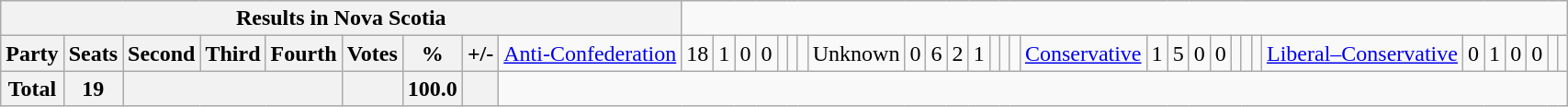<table class="wikitable">
<tr>
<th colspan=10>Results in Nova Scotia</th>
</tr>
<tr>
<th colspan=2>Party</th>
<th>Seats</th>
<th>Second</th>
<th>Third</th>
<th>Fourth</th>
<th>Votes</th>
<th>%</th>
<th>+/-<br></th>
<td><a href='#'>Anti-Confederation</a></td>
<td align="right">18</td>
<td align="right">1</td>
<td align="right">0</td>
<td align="right">0</td>
<td align="right"></td>
<td align="right"></td>
<td align="right"><br></td>
<td>Unknown</td>
<td align="right">0</td>
<td align="right">6</td>
<td align="right">2</td>
<td align="right">1</td>
<td align="right"></td>
<td align="right"></td>
<td align="right"><br></td>
<td><a href='#'>Conservative</a></td>
<td align="right">1</td>
<td align="right">5</td>
<td align="right">0</td>
<td align="right">0</td>
<td align="right"></td>
<td align="right"></td>
<td align="right"><br></td>
<td><a href='#'>Liberal–Conservative</a></td>
<td align="right">0</td>
<td align="right">1</td>
<td align="right">0</td>
<td align="right">0</td>
<td align="right"></td>
<td align="right"></td>
</tr>
<tr>
<th colspan="2">Total</th>
<th>19</th>
<th colspan="3"></th>
<th></th>
<th>100.0</th>
<th></th>
</tr>
</table>
